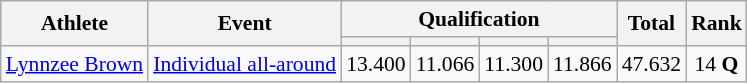<table class="wikitable" style="font-size:90%">
<tr>
<th rowspan=2>Athlete</th>
<th rowspan=2>Event</th>
<th colspan=4>Qualification</th>
<th rowspan=2>Total</th>
<th rowspan=2>Rank</th>
</tr>
<tr style="font-size:95%">
<th></th>
<th></th>
<th></th>
<th></th>
</tr>
<tr align=center>
<td align=left><a href='#'>Lynnzee Brown</a></td>
<td align=left><a href='#'>Individual all-around</a></td>
<td>13.400</td>
<td>11.066</td>
<td>11.300</td>
<td>11.866</td>
<td>47.632</td>
<td>14 <strong>Q</strong></td>
</tr>
</table>
